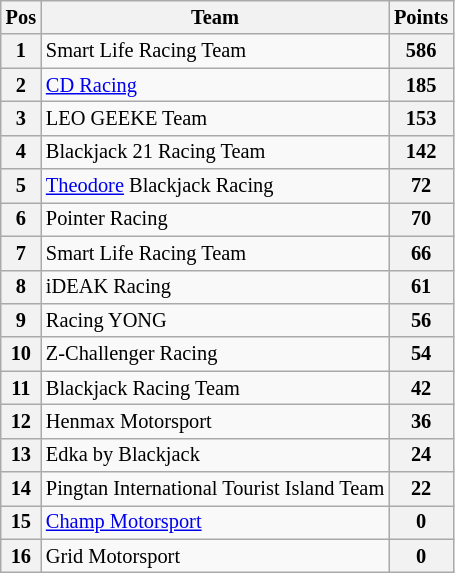<table class="wikitable" style="font-size: 85%">
<tr>
<th>Pos</th>
<th>Team</th>
<th>Points</th>
</tr>
<tr>
<th>1</th>
<td> Smart Life Racing Team</td>
<th>586</th>
</tr>
<tr>
<th>2</th>
<td> <a href='#'>CD Racing</a></td>
<th>185</th>
</tr>
<tr>
<th>3</th>
<td> LEO GEEKE Team</td>
<th>153</th>
</tr>
<tr>
<th>4</th>
<td> Blackjack 21 Racing Team</td>
<th>142</th>
</tr>
<tr>
<th>5</th>
<td> <a href='#'>Theodore</a> Blackjack Racing</td>
<th>72</th>
</tr>
<tr>
<th>6</th>
<td> Pointer Racing</td>
<th>70</th>
</tr>
<tr>
<th>7</th>
<td> Smart Life Racing Team</td>
<th>66</th>
</tr>
<tr>
<th>8</th>
<td> iDEAK Racing</td>
<th>61</th>
</tr>
<tr>
<th>9</th>
<td> Racing YONG</td>
<th>56</th>
</tr>
<tr>
<th>10</th>
<td> Z-Challenger Racing</td>
<th>54</th>
</tr>
<tr>
<th>11</th>
<td> Blackjack Racing Team</td>
<th>42</th>
</tr>
<tr>
<th>12</th>
<td> Henmax Motorsport</td>
<th>36</th>
</tr>
<tr>
<th>13</th>
<td> Edka by Blackjack</td>
<th>24</th>
</tr>
<tr>
<th>14</th>
<td nowrap> Pingtan International Tourist Island Team</td>
<th>22</th>
</tr>
<tr>
<th>15</th>
<td> <a href='#'>Champ Motorsport</a></td>
<th>0</th>
</tr>
<tr>
<th>16</th>
<td> Grid Motorsport</td>
<th>0</th>
</tr>
</table>
